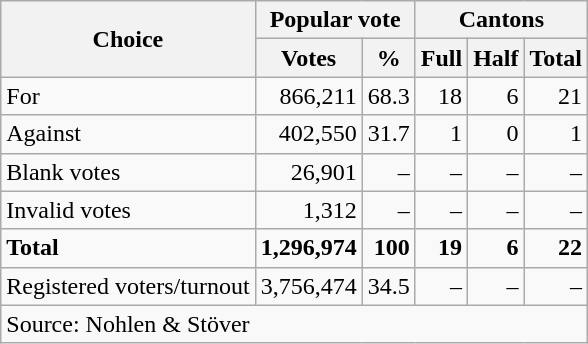<table class=wikitable style=text-align:right>
<tr>
<th rowspan=2>Choice</th>
<th colspan=2>Popular vote</th>
<th colspan=3>Cantons</th>
</tr>
<tr>
<th>Votes</th>
<th>%</th>
<th>Full</th>
<th>Half</th>
<th>Total</th>
</tr>
<tr>
<td align=left>For</td>
<td>866,211</td>
<td>68.3</td>
<td>18</td>
<td>6</td>
<td>21</td>
</tr>
<tr>
<td align=left>Against</td>
<td>402,550</td>
<td>31.7</td>
<td>1</td>
<td>0</td>
<td>1</td>
</tr>
<tr>
<td align=left>Blank votes</td>
<td>26,901</td>
<td>–</td>
<td>–</td>
<td>–</td>
<td>–</td>
</tr>
<tr>
<td align=left>Invalid votes</td>
<td>1,312</td>
<td>–</td>
<td>–</td>
<td>–</td>
<td>–</td>
</tr>
<tr>
<td align=left><strong>Total</strong></td>
<td><strong>1,296,974</strong></td>
<td><strong>100</strong></td>
<td><strong>19</strong></td>
<td><strong>6</strong></td>
<td><strong>22</strong></td>
</tr>
<tr>
<td align=left>Registered voters/turnout</td>
<td>3,756,474</td>
<td>34.5</td>
<td>–</td>
<td>–</td>
<td>–</td>
</tr>
<tr>
<td align=left colspan=11>Source: Nohlen & Stöver</td>
</tr>
</table>
